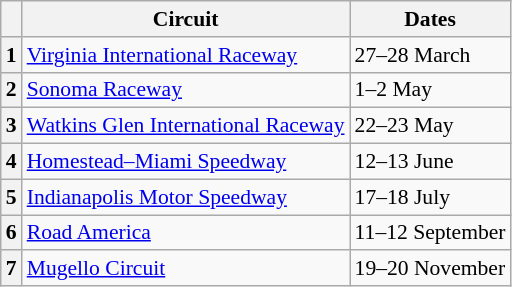<table class="wikitable" style="font-size:90%;">
<tr>
<th></th>
<th>Circuit</th>
<th>Dates</th>
</tr>
<tr>
<th>1</th>
<td> <a href='#'>Virginia International Raceway</a></td>
<td>27–28 March</td>
</tr>
<tr>
<th>2</th>
<td> <a href='#'>Sonoma Raceway</a></td>
<td>1–2 May</td>
</tr>
<tr>
<th>3</th>
<td> <a href='#'>Watkins Glen International Raceway</a></td>
<td>22–23 May</td>
</tr>
<tr>
<th>4</th>
<td> <a href='#'>Homestead–Miami Speedway</a></td>
<td>12–13 June</td>
</tr>
<tr>
<th>5</th>
<td> <a href='#'>Indianapolis Motor Speedway</a></td>
<td>17–18 July</td>
</tr>
<tr>
<th>6</th>
<td> <a href='#'>Road America</a></td>
<td>11–12 September</td>
</tr>
<tr>
<th>7</th>
<td> <a href='#'>Mugello Circuit</a></td>
<td>19–20 November</td>
</tr>
</table>
